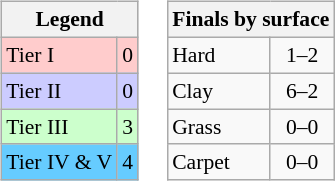<table>
<tr valign=top>
<td><br><table class=wikitable style=font-size:90%>
<tr>
<th colspan=2>Legend</th>
</tr>
<tr bgcolor="#ffcccc">
<td>Tier I</td>
<td align="center">0</td>
</tr>
<tr bgcolor="#ccccff">
<td>Tier II</td>
<td align="center">0</td>
</tr>
<tr bgcolor="#CCFFCC">
<td>Tier III</td>
<td align="center">3</td>
</tr>
<tr bgcolor="#66CCFF">
<td>Tier IV & V</td>
<td align="center">4</td>
</tr>
</table>
</td>
<td><br><table class="wikitable" style=font-size:90%>
<tr>
<th colspan=2>Finals by surface</th>
</tr>
<tr>
<td>Hard</td>
<td align="center">1–2</td>
</tr>
<tr>
<td>Clay</td>
<td align="center">6–2</td>
</tr>
<tr>
<td>Grass</td>
<td align="center">0–0</td>
</tr>
<tr>
<td>Carpet</td>
<td align="center">0–0</td>
</tr>
</table>
</td>
</tr>
</table>
